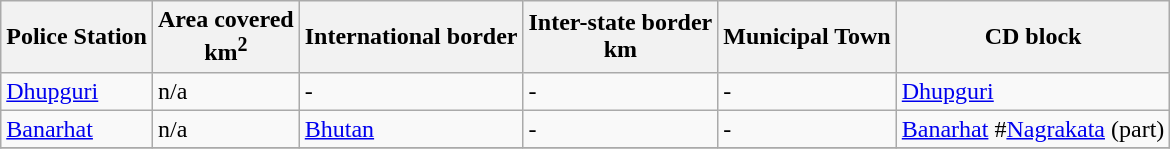<table class="wikitable sortable">
<tr>
<th>Police Station</th>
<th>Area covered<br>km<sup>2</sup></th>
<th>International border<br></th>
<th>Inter-state border<br>km</th>
<th>Municipal Town</th>
<th>CD block</th>
</tr>
<tr>
<td><a href='#'>Dhupguri</a></td>
<td>n/a</td>
<td>-</td>
<td>-</td>
<td>-</td>
<td><a href='#'>Dhupguri</a></td>
</tr>
<tr>
<td><a href='#'>Banarhat</a></td>
<td>n/a</td>
<td><a href='#'>Bhutan</a></td>
<td>-</td>
<td>-</td>
<td><a href='#'>Banarhat</a>  #<a href='#'>Nagrakata</a> (part)</td>
</tr>
<tr>
</tr>
</table>
